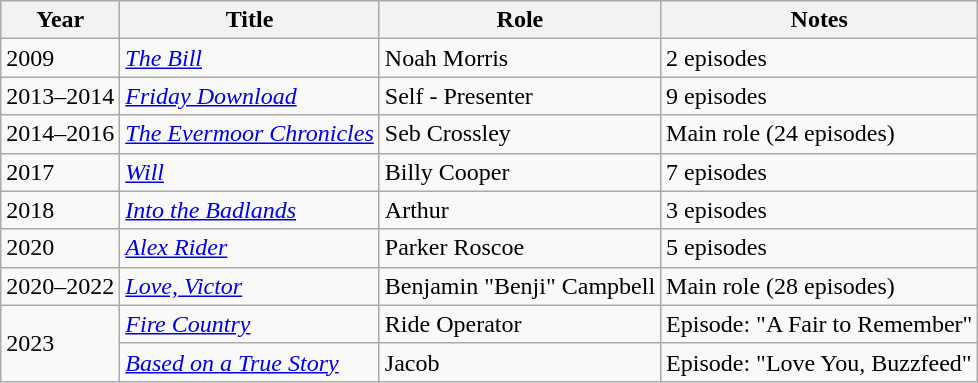<table class="wikitable sortable">
<tr>
<th>Year</th>
<th>Title</th>
<th>Role</th>
<th class="unsortable">Notes</th>
</tr>
<tr>
<td>2009</td>
<td><em><a href='#'>The Bill</a></em></td>
<td>Noah Morris</td>
<td>2 episodes</td>
</tr>
<tr>
<td>2013–2014</td>
<td><em><a href='#'>Friday Download</a></em></td>
<td>Self - Presenter</td>
<td>9 episodes</td>
</tr>
<tr>
<td>2014–2016</td>
<td><em><a href='#'>The Evermoor Chronicles</a></em></td>
<td>Seb Crossley</td>
<td>Main role (24 episodes)</td>
</tr>
<tr>
<td>2017</td>
<td><em><a href='#'>Will</a></em></td>
<td>Billy Cooper</td>
<td>7 episodes</td>
</tr>
<tr>
<td>2018</td>
<td><em><a href='#'>Into the Badlands</a></em></td>
<td>Arthur</td>
<td>3 episodes</td>
</tr>
<tr>
<td>2020</td>
<td><em><a href='#'>Alex Rider</a></em></td>
<td>Parker Roscoe</td>
<td>5 episodes</td>
</tr>
<tr>
<td>2020–2022</td>
<td><em><a href='#'>Love, Victor</a></em></td>
<td>Benjamin "Benji" Campbell</td>
<td>Main role (28 episodes)</td>
</tr>
<tr>
<td rowspan="2">2023</td>
<td><em><a href='#'>Fire Country</a></em></td>
<td>Ride Operator</td>
<td>Episode: "A Fair to Remember"</td>
</tr>
<tr>
<td><em><a href='#'>Based on a True Story</a></em></td>
<td>Jacob</td>
<td>Episode: "Love You, Buzzfeed"</td>
</tr>
</table>
